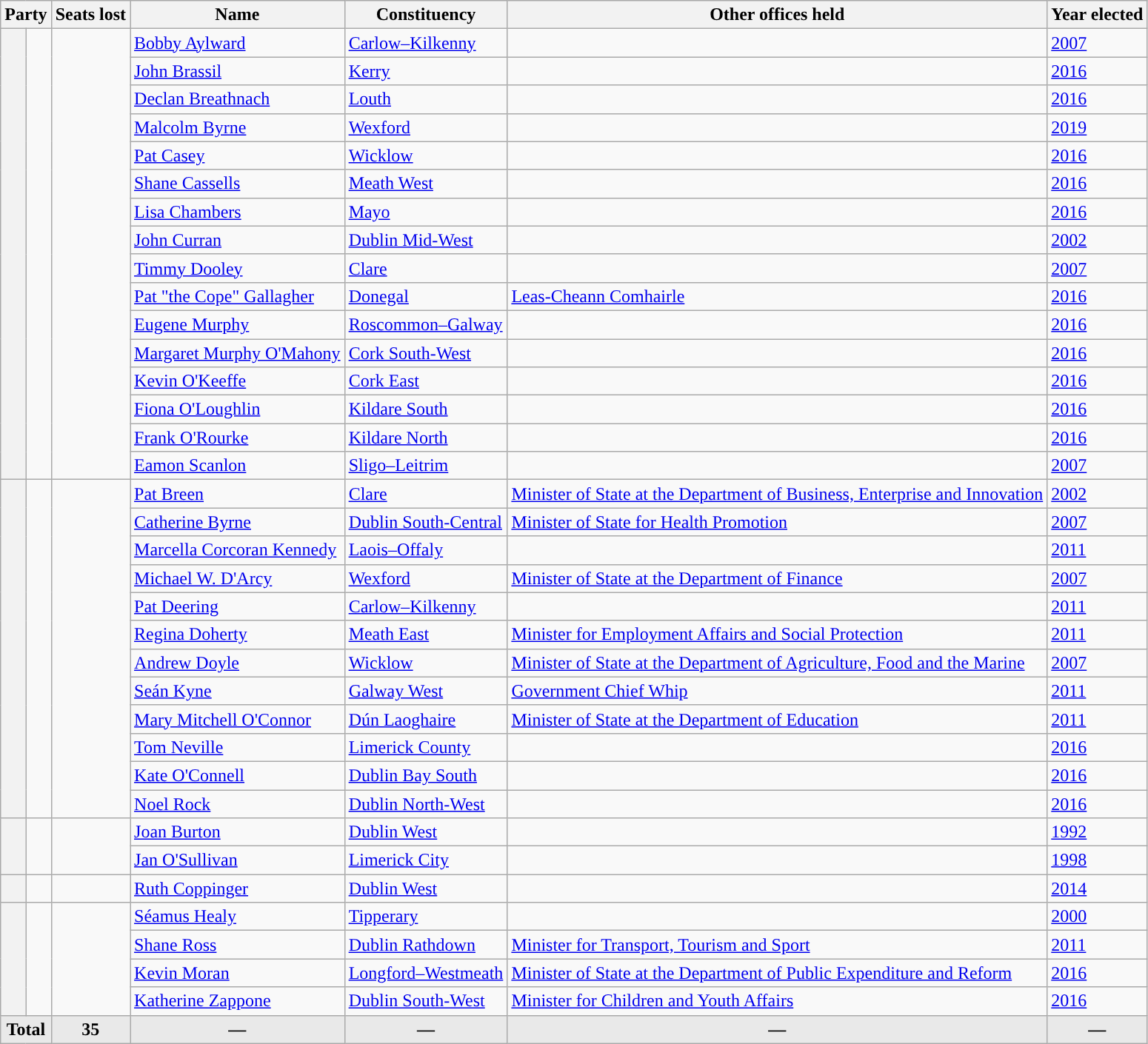<table class="wikitable sortable" style="font-size: 100%;">
<tr>
<th colspan=2>Party</th>
<th>Seats lost</th>
<th>Name</th>
<th>Constituency</th>
<th>Other offices held</th>
<th>Year elected</th>
</tr>
<tr>
<th rowspan="16" style="background-color: "></th>
<td rowspan="16"></td>
<td rowspan="16"></td>
<td data-sort-value="Aylward, Bobby"><a href='#'>Bobby Aylward</a></td>
<td><a href='#'>Carlow–Kilkenny</a></td>
<td></td>
<td><a href='#'>2007</a></td>
</tr>
<tr>
<td data-sort-value="Brassil, John"><a href='#'>John Brassil</a></td>
<td><a href='#'>Kerry</a></td>
<td></td>
<td><a href='#'>2016</a></td>
</tr>
<tr>
<td data-sort-value="Breathnach, Declan"><a href='#'>Declan Breathnach</a></td>
<td><a href='#'>Louth</a></td>
<td></td>
<td><a href='#'>2016</a></td>
</tr>
<tr>
<td data-sort-value="Byrne, Malcolm"><a href='#'>Malcolm Byrne</a></td>
<td><a href='#'>Wexford</a></td>
<td></td>
<td><a href='#'>2019</a></td>
</tr>
<tr>
<td data-sort-value="Casey, Pat"><a href='#'>Pat Casey</a></td>
<td><a href='#'>Wicklow</a></td>
<td></td>
<td><a href='#'>2016</a></td>
</tr>
<tr>
<td data-sort-value="Cassells, Shane"><a href='#'>Shane Cassells</a></td>
<td><a href='#'>Meath West</a></td>
<td></td>
<td><a href='#'>2016</a></td>
</tr>
<tr>
<td data-sort-value="Chambers, Lisa"><a href='#'>Lisa Chambers</a></td>
<td><a href='#'>Mayo</a></td>
<td></td>
<td><a href='#'>2016</a></td>
</tr>
<tr>
<td data-sort-value="Curran, John"><a href='#'>John Curran</a></td>
<td><a href='#'>Dublin Mid-West</a></td>
<td></td>
<td><a href='#'>2002</a></td>
</tr>
<tr>
<td data-sort-value="Dooley, Timmy"><a href='#'>Timmy Dooley</a></td>
<td><a href='#'>Clare</a></td>
<td></td>
<td><a href='#'>2007</a></td>
</tr>
<tr>
<td data-sort-value="Gallagher, Pat"><a href='#'>Pat "the Cope" Gallagher</a></td>
<td><a href='#'>Donegal</a></td>
<td><a href='#'>Leas-Cheann Comhairle</a></td>
<td><a href='#'>2016</a></td>
</tr>
<tr>
<td data-sort-value="Murphy, Eugene"><a href='#'>Eugene Murphy</a></td>
<td><a href='#'>Roscommon–Galway</a></td>
<td></td>
<td><a href='#'>2016</a></td>
</tr>
<tr>
<td data-sort-value="Murphy O'Mahony, Margaret"><a href='#'>Margaret Murphy O'Mahony</a></td>
<td><a href='#'>Cork South-West</a></td>
<td></td>
<td><a href='#'>2016</a></td>
</tr>
<tr>
<td data-sort-value="O'Keeffe, Kevin"><a href='#'>Kevin O'Keeffe</a></td>
<td><a href='#'>Cork East</a></td>
<td></td>
<td><a href='#'>2016</a></td>
</tr>
<tr>
<td data-sort-value="O'Loughlin, Fiona"><a href='#'>Fiona O'Loughlin</a></td>
<td><a href='#'>Kildare South</a></td>
<td></td>
<td><a href='#'>2016</a></td>
</tr>
<tr>
<td data-sort-value="O'Rourke, Frank"><a href='#'>Frank O'Rourke</a></td>
<td><a href='#'>Kildare North</a></td>
<td></td>
<td><a href='#'>2016</a></td>
</tr>
<tr>
<td data-sort-value="Scanlon, Eamon"><a href='#'>Eamon Scanlon</a></td>
<td><a href='#'>Sligo–Leitrim</a></td>
<td></td>
<td><a href='#'>2007</a></td>
</tr>
<tr>
<th rowspan="12" style="background-color: "></th>
<td rowspan="12"></td>
<td rowspan="12"></td>
<td data-sort-value="Breen, Pat"><a href='#'>Pat Breen</a></td>
<td><a href='#'>Clare</a></td>
<td><a href='#'>Minister of State at the Department of Business, Enterprise and Innovation</a></td>
<td><a href='#'>2002</a></td>
</tr>
<tr>
<td data-sort-value="Byrne, Catherine"><a href='#'>Catherine Byrne</a></td>
<td><a href='#'>Dublin South-Central</a></td>
<td><a href='#'>Minister of State for Health Promotion</a></td>
<td><a href='#'>2007</a></td>
</tr>
<tr>
<td data-sort-value="Corcoran Kennedy, Marcella"><a href='#'>Marcella Corcoran Kennedy</a></td>
<td><a href='#'>Laois–Offaly</a></td>
<td></td>
<td><a href='#'>2011</a></td>
</tr>
<tr>
<td data-sort-value="D'Arcy, Michael W"><a href='#'>Michael W. D'Arcy</a></td>
<td><a href='#'>Wexford</a></td>
<td><a href='#'>Minister of State at the Department of Finance</a></td>
<td><a href='#'>2007</a></td>
</tr>
<tr>
<td data-sort-value="Deering, Pat"><a href='#'>Pat Deering</a></td>
<td><a href='#'>Carlow–Kilkenny</a></td>
<td></td>
<td><a href='#'>2011</a></td>
</tr>
<tr>
<td data-sort-value="Doherty, Regina"><a href='#'>Regina Doherty</a></td>
<td><a href='#'>Meath East</a></td>
<td><a href='#'>Minister for Employment Affairs and Social Protection</a></td>
<td><a href='#'>2011</a></td>
</tr>
<tr>
<td data-sort-value="Doyle, Andrew"><a href='#'>Andrew Doyle</a></td>
<td><a href='#'>Wicklow</a></td>
<td><a href='#'>Minister of State at the Department of Agriculture, Food and the Marine</a></td>
<td><a href='#'>2007</a></td>
</tr>
<tr>
<td data-sort-value="Kyne, Seán"><a href='#'>Seán Kyne</a></td>
<td><a href='#'>Galway West</a></td>
<td><a href='#'>Government Chief Whip</a></td>
<td><a href='#'>2011</a></td>
</tr>
<tr>
<td data-sort-value="Mitchell O'Connor, Mary"><a href='#'>Mary Mitchell O'Connor</a></td>
<td><a href='#'>Dún Laoghaire</a></td>
<td><a href='#'>Minister of State at the Department of Education</a></td>
<td><a href='#'>2011</a></td>
</tr>
<tr>
<td data-sort-value="Neville, Tom"><a href='#'>Tom Neville</a></td>
<td><a href='#'>Limerick County</a></td>
<td></td>
<td><a href='#'>2016</a></td>
</tr>
<tr>
<td data-sort-value="O'Connell, Kate"><a href='#'>Kate O'Connell</a></td>
<td><a href='#'>Dublin Bay South</a></td>
<td></td>
<td><a href='#'>2016</a></td>
</tr>
<tr>
<td data-sort-value="Rock, Noel"><a href='#'>Noel Rock</a></td>
<td><a href='#'>Dublin North-West</a></td>
<td></td>
<td><a href='#'>2016</a></td>
</tr>
<tr>
<th rowspan="2" style="background-color: "></th>
<td rowspan="2"></td>
<td rowspan="2"></td>
<td data-sort-value="Burton, Joan"><a href='#'>Joan Burton</a></td>
<td><a href='#'>Dublin West</a></td>
<td></td>
<td><a href='#'>1992</a></td>
</tr>
<tr>
<td data-sort-value="O'Sullivan, Jan"><a href='#'>Jan O'Sullivan</a></td>
<td><a href='#'>Limerick City</a></td>
<td></td>
<td><a href='#'>1998</a></td>
</tr>
<tr>
<th rowspan="1" style="background-color: "></th>
<td rowspan="1"></td>
<td rowspan="1"></td>
<td data-sort-value="Coppinger, Ruth"><a href='#'>Ruth Coppinger</a></td>
<td><a href='#'>Dublin West</a></td>
<td></td>
<td><a href='#'>2014</a></td>
</tr>
<tr>
<th rowspan="4" style="background-color: "></th>
<td rowspan="4"></td>
<td rowspan="4"></td>
<td data-sort-value="Healy, Séamus"><a href='#'>Séamus Healy</a></td>
<td><a href='#'>Tipperary</a></td>
<td></td>
<td><a href='#'>2000</a></td>
</tr>
<tr>
<td data-sort-value="Ross, Shane"><a href='#'>Shane Ross</a></td>
<td><a href='#'>Dublin Rathdown</a></td>
<td><a href='#'>Minister for Transport, Tourism and Sport</a></td>
<td><a href='#'>2011</a></td>
</tr>
<tr>
<td data-sort-value="Moran, Kevin"><a href='#'>Kevin Moran</a></td>
<td><a href='#'>Longford–Westmeath</a></td>
<td><a href='#'>Minister of State at the Department of Public Expenditure and Reform</a></td>
<td><a href='#'>2016</a></td>
</tr>
<tr>
<td data-sort-value="Zappone, Katherine"><a href='#'>Katherine Zappone</a></td>
<td><a href='#'>Dublin South-West</a></td>
<td><a href='#'>Minister for Children and Youth Affairs</a></td>
<td><a href='#'>2016</a></td>
</tr>
<tr class="unsortable">
<th colspan=2 style="background-color:#E9E9E9">Total</th>
<th style="background-color:#E9E9E9">35</th>
<th style="background-color:#E9E9E9">—</th>
<th style="background-color:#E9E9E9">—</th>
<th style="background-color:#E9E9E9">—</th>
<th style="background-color:#E9E9E9">—</th>
</tr>
</table>
